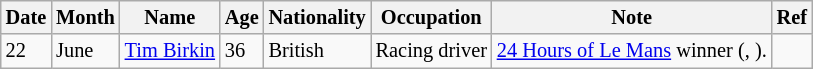<table class="wikitable" style="font-size:85%;">
<tr>
<th>Date</th>
<th>Month</th>
<th>Name</th>
<th>Age</th>
<th>Nationality</th>
<th>Occupation</th>
<th>Note</th>
<th>Ref</th>
</tr>
<tr>
<td>22</td>
<td>June</td>
<td><a href='#'>Tim Birkin</a></td>
<td>36</td>
<td>British</td>
<td>Racing driver</td>
<td><a href='#'>24 Hours of Le Mans</a> winner (, ).</td>
<td></td>
</tr>
</table>
